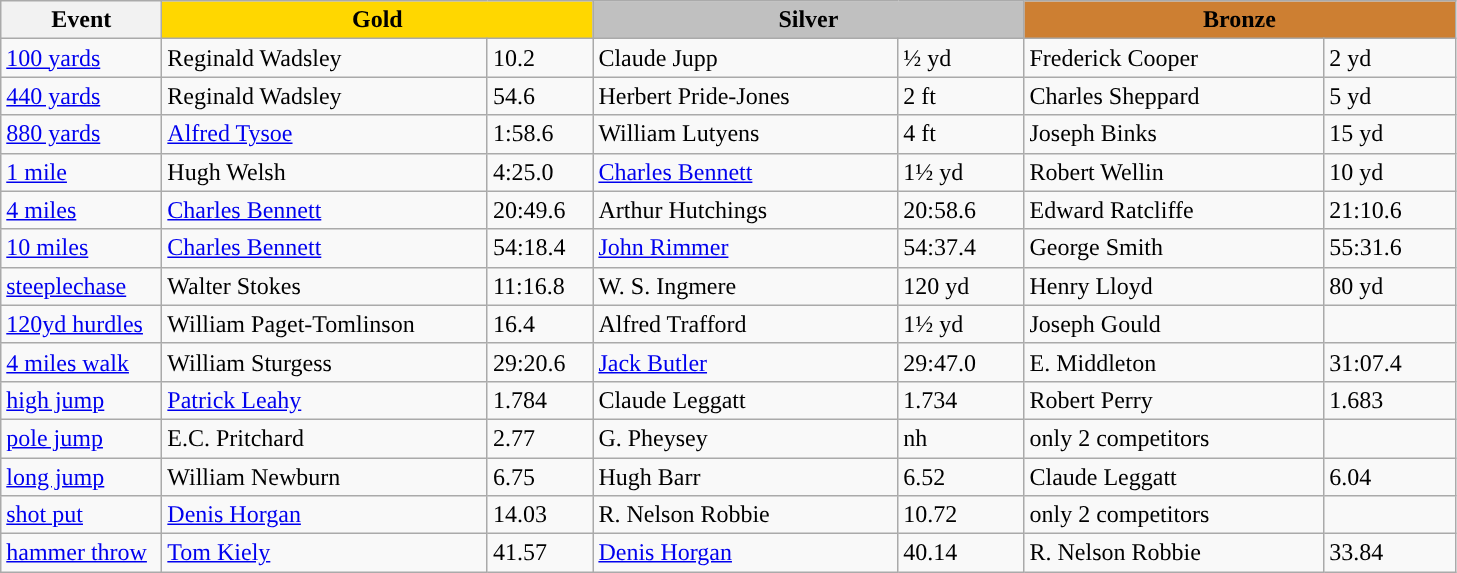<table class="wikitable" style="text-align:left">
<tr>
<th width=100>Event</th>
<th colspan="2" width="280" style="background:gold;">Gold</th>
<th colspan="2" width="280" style="background:silver;">Silver</th>
<th colspan="2" width="280" style="background:#CD7F32;">Bronze</th>
</tr>
<tr>
<td><a href='#'>100 yards</a></td>
<td>Reginald Wadsley</td>
<td>10.2</td>
<td>Claude Jupp</td>
<td>½ yd</td>
<td>Frederick Cooper</td>
<td>2 yd</td>
</tr>
<tr>
<td><a href='#'>440 yards</a></td>
<td>Reginald Wadsley</td>
<td>54.6</td>
<td>Herbert Pride-Jones</td>
<td>2 ft</td>
<td>Charles Sheppard</td>
<td>5 yd</td>
</tr>
<tr>
<td><a href='#'>880 yards</a></td>
<td><a href='#'>Alfred Tysoe</a></td>
<td>1:58.6</td>
<td>William Lutyens</td>
<td>4 ft</td>
<td>Joseph Binks</td>
<td>15 yd</td>
</tr>
<tr>
<td><a href='#'>1 mile</a></td>
<td> Hugh Welsh</td>
<td>4:25.0</td>
<td><a href='#'>Charles Bennett</a></td>
<td>1½ yd</td>
<td>Robert Wellin</td>
<td>10 yd</td>
</tr>
<tr>
<td><a href='#'>4 miles</a></td>
<td><a href='#'>Charles Bennett</a></td>
<td>20:49.6</td>
<td>Arthur Hutchings</td>
<td>20:58.6</td>
<td>Edward Ratcliffe</td>
<td>21:10.6</td>
</tr>
<tr>
<td><a href='#'>10 miles</a></td>
<td><a href='#'>Charles Bennett</a></td>
<td>54:18.4</td>
<td><a href='#'>John Rimmer</a></td>
<td>54:37.4</td>
<td>George Smith</td>
<td>55:31.6</td>
</tr>
<tr>
<td><a href='#'>steeplechase</a></td>
<td>Walter Stokes</td>
<td>11:16.8</td>
<td>W. S. Ingmere</td>
<td>120 yd</td>
<td>Henry Lloyd</td>
<td>80 yd</td>
</tr>
<tr>
<td><a href='#'>120yd hurdles</a></td>
<td>William Paget-Tomlinson</td>
<td>16.4</td>
<td>Alfred Trafford</td>
<td>1½ yd</td>
<td>Joseph Gould</td>
<td></td>
</tr>
<tr>
<td><a href='#'>4 miles walk</a></td>
<td>William Sturgess</td>
<td>29:20.6</td>
<td><a href='#'>Jack Butler</a></td>
<td>29:47.0</td>
<td>E. Middleton</td>
<td>31:07.4</td>
</tr>
<tr>
<td><a href='#'>high jump</a></td>
<td> <a href='#'>Patrick Leahy</a></td>
<td>1.784</td>
<td>Claude Leggatt</td>
<td>1.734</td>
<td>Robert Perry</td>
<td>1.683</td>
</tr>
<tr>
<td><a href='#'>pole jump</a></td>
<td>E.C. Pritchard</td>
<td>2.77</td>
<td>G. Pheysey</td>
<td>nh</td>
<td>only 2 competitors</td>
<td></td>
</tr>
<tr>
<td><a href='#'>long jump</a></td>
<td> William Newburn</td>
<td>6.75</td>
<td> Hugh Barr</td>
<td>6.52</td>
<td>Claude Leggatt</td>
<td>6.04</td>
</tr>
<tr>
<td><a href='#'>shot put</a></td>
<td> <a href='#'>Denis Horgan</a></td>
<td>14.03</td>
<td> R. Nelson Robbie</td>
<td>10.72</td>
<td>only 2 competitors</td>
<td></td>
</tr>
<tr>
<td><a href='#'>hammer throw</a></td>
<td> <a href='#'>Tom Kiely</a></td>
<td>41.57</td>
<td> <a href='#'>Denis Horgan</a></td>
<td>40.14</td>
<td> R. Nelson Robbie</td>
<td>33.84</td>
</tr>
</table>
